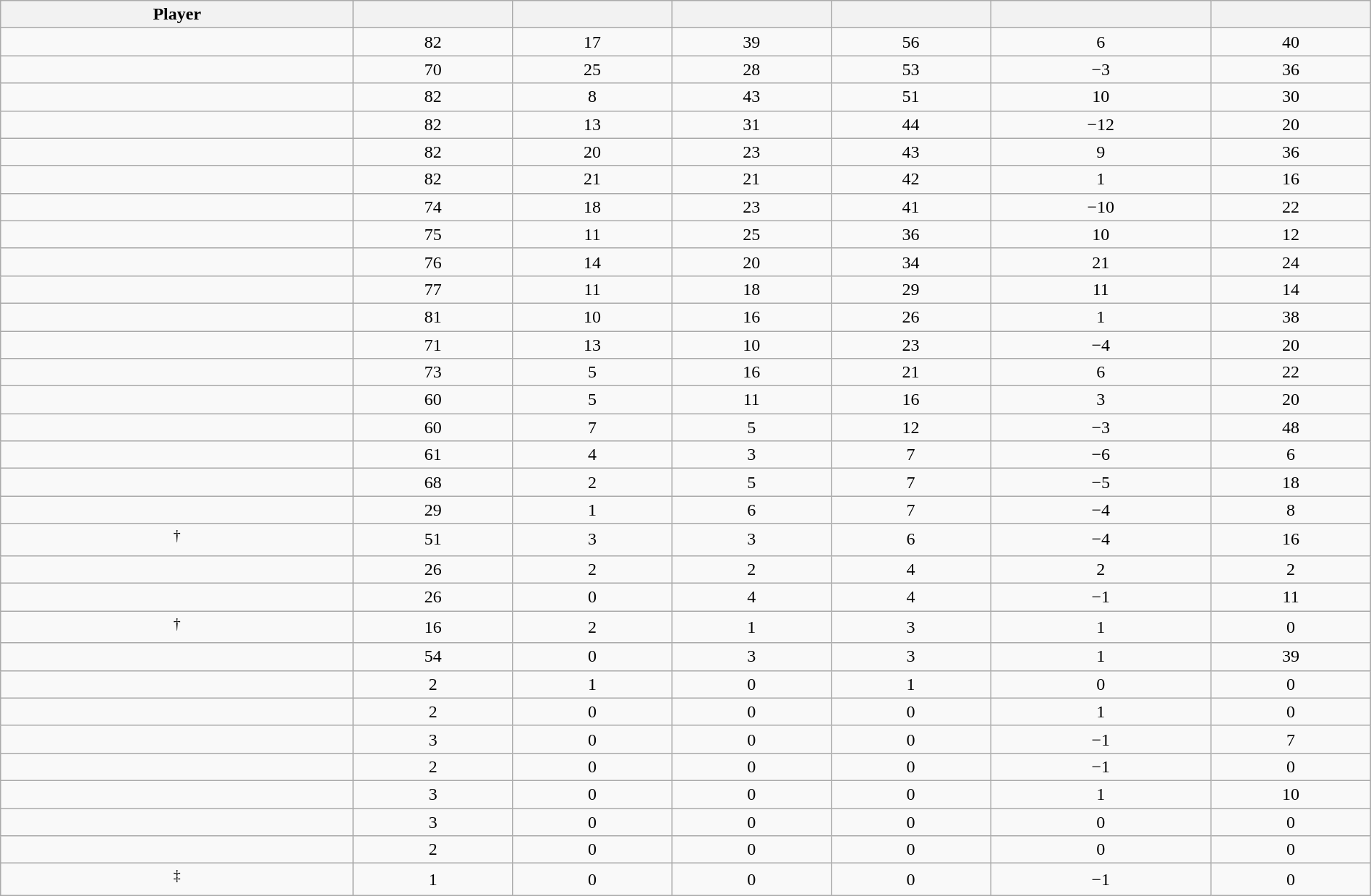<table class="wikitable sortable" style="width:100%; text-align:center;">
<tr>
<th>Player</th>
<th></th>
<th></th>
<th></th>
<th></th>
<th data-sort-type="number"></th>
<th></th>
</tr>
<tr>
<td></td>
<td>82</td>
<td>17</td>
<td>39</td>
<td>56</td>
<td>6</td>
<td>40</td>
</tr>
<tr>
<td></td>
<td>70</td>
<td>25</td>
<td>28</td>
<td>53</td>
<td>−3</td>
<td>36</td>
</tr>
<tr>
<td></td>
<td>82</td>
<td>8</td>
<td>43</td>
<td>51</td>
<td>10</td>
<td>30</td>
</tr>
<tr>
<td></td>
<td>82</td>
<td>13</td>
<td>31</td>
<td>44</td>
<td>−12</td>
<td>20</td>
</tr>
<tr>
<td></td>
<td>82</td>
<td>20</td>
<td>23</td>
<td>43</td>
<td>9</td>
<td>36</td>
</tr>
<tr>
<td></td>
<td>82</td>
<td>21</td>
<td>21</td>
<td>42</td>
<td>1</td>
<td>16</td>
</tr>
<tr>
<td></td>
<td>74</td>
<td>18</td>
<td>23</td>
<td>41</td>
<td>−10</td>
<td>22</td>
</tr>
<tr>
<td></td>
<td>75</td>
<td>11</td>
<td>25</td>
<td>36</td>
<td>10</td>
<td>12</td>
</tr>
<tr>
<td></td>
<td>76</td>
<td>14</td>
<td>20</td>
<td>34</td>
<td>21</td>
<td>24</td>
</tr>
<tr>
<td></td>
<td>77</td>
<td>11</td>
<td>18</td>
<td>29</td>
<td>11</td>
<td>14</td>
</tr>
<tr>
<td></td>
<td>81</td>
<td>10</td>
<td>16</td>
<td>26</td>
<td>1</td>
<td>38</td>
</tr>
<tr>
<td></td>
<td>71</td>
<td>13</td>
<td>10</td>
<td>23</td>
<td>−4</td>
<td>20</td>
</tr>
<tr>
<td></td>
<td>73</td>
<td>5</td>
<td>16</td>
<td>21</td>
<td>6</td>
<td>22</td>
</tr>
<tr>
<td></td>
<td>60</td>
<td>5</td>
<td>11</td>
<td>16</td>
<td>3</td>
<td>20</td>
</tr>
<tr>
<td></td>
<td>60</td>
<td>7</td>
<td>5</td>
<td>12</td>
<td>−3</td>
<td>48</td>
</tr>
<tr>
<td></td>
<td>61</td>
<td>4</td>
<td>3</td>
<td>7</td>
<td>−6</td>
<td>6</td>
</tr>
<tr>
<td></td>
<td>68</td>
<td>2</td>
<td>5</td>
<td>7</td>
<td>−5</td>
<td>18</td>
</tr>
<tr>
<td></td>
<td>29</td>
<td>1</td>
<td>6</td>
<td>7</td>
<td>−4</td>
<td>8</td>
</tr>
<tr>
<td><sup>†</sup></td>
<td>51</td>
<td>3</td>
<td>3</td>
<td>6</td>
<td>−4</td>
<td>16</td>
</tr>
<tr>
<td></td>
<td>26</td>
<td>2</td>
<td>2</td>
<td>4</td>
<td>2</td>
<td>2</td>
</tr>
<tr>
<td></td>
<td>26</td>
<td>0</td>
<td>4</td>
<td>4</td>
<td>−1</td>
<td>11</td>
</tr>
<tr>
<td><sup>†</sup></td>
<td>16</td>
<td>2</td>
<td>1</td>
<td>3</td>
<td>1</td>
<td>0</td>
</tr>
<tr>
<td></td>
<td>54</td>
<td>0</td>
<td>3</td>
<td>3</td>
<td>1</td>
<td>39</td>
</tr>
<tr>
<td></td>
<td>2</td>
<td>1</td>
<td>0</td>
<td>1</td>
<td>0</td>
<td>0</td>
</tr>
<tr>
<td></td>
<td>2</td>
<td>0</td>
<td>0</td>
<td>0</td>
<td>1</td>
<td>0</td>
</tr>
<tr>
<td></td>
<td>3</td>
<td>0</td>
<td>0</td>
<td>0</td>
<td>−1</td>
<td>7</td>
</tr>
<tr>
<td></td>
<td>2</td>
<td>0</td>
<td>0</td>
<td>0</td>
<td>−1</td>
<td>0</td>
</tr>
<tr>
<td></td>
<td>3</td>
<td>0</td>
<td>0</td>
<td>0</td>
<td>1</td>
<td>10</td>
</tr>
<tr>
<td></td>
<td>3</td>
<td>0</td>
<td>0</td>
<td>0</td>
<td>0</td>
<td>0</td>
</tr>
<tr>
<td></td>
<td>2</td>
<td>0</td>
<td>0</td>
<td>0</td>
<td>0</td>
<td>0</td>
</tr>
<tr>
<td><sup>‡</sup></td>
<td>1</td>
<td>0</td>
<td>0</td>
<td>0</td>
<td>−1</td>
<td>0</td>
</tr>
</table>
